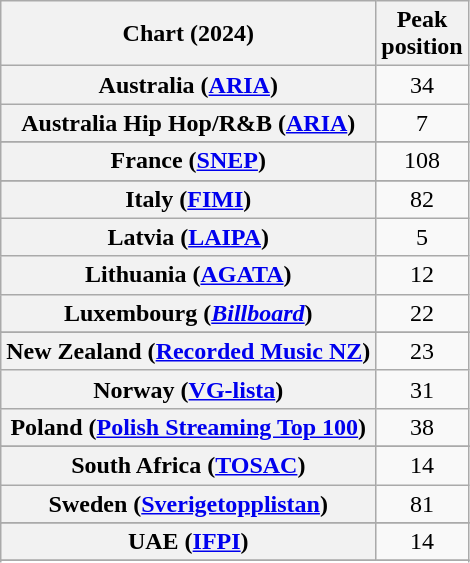<table class="wikitable sortable plainrowheaders" style="text-align:center">
<tr>
<th scope="col">Chart (2024)</th>
<th scope="col">Peak<br>position</th>
</tr>
<tr>
<th scope="row">Australia (<a href='#'>ARIA</a>)</th>
<td>34</td>
</tr>
<tr>
<th scope="row">Australia Hip Hop/R&B (<a href='#'>ARIA</a>)</th>
<td>7</td>
</tr>
<tr>
</tr>
<tr>
</tr>
<tr>
</tr>
<tr>
<th scope="row">France (<a href='#'>SNEP</a>)</th>
<td>108</td>
</tr>
<tr>
</tr>
<tr>
</tr>
<tr>
<th scope="row">Italy (<a href='#'>FIMI</a>)</th>
<td>82</td>
</tr>
<tr>
<th scope="row">Latvia (<a href='#'>LAIPA</a>)</th>
<td>5</td>
</tr>
<tr>
<th scope="row">Lithuania (<a href='#'>AGATA</a>)</th>
<td>12</td>
</tr>
<tr>
<th scope="row">Luxembourg (<em><a href='#'>Billboard</a></em>)</th>
<td>22</td>
</tr>
<tr>
</tr>
<tr>
<th scope="row">New Zealand (<a href='#'>Recorded Music NZ</a>)</th>
<td>23</td>
</tr>
<tr>
<th scope="row">Norway (<a href='#'>VG-lista</a>)</th>
<td>31</td>
</tr>
<tr>
<th scope="row">Poland (<a href='#'>Polish Streaming Top 100</a>)</th>
<td>38</td>
</tr>
<tr>
</tr>
<tr>
</tr>
<tr>
<th scope="row">South Africa (<a href='#'>TOSAC</a>)</th>
<td>14</td>
</tr>
<tr>
<th scope="row">Sweden (<a href='#'>Sverigetopplistan</a>)</th>
<td>81</td>
</tr>
<tr>
</tr>
<tr>
<th scope="row">UAE (<a href='#'>IFPI</a>)</th>
<td>14</td>
</tr>
<tr>
</tr>
<tr>
</tr>
<tr>
</tr>
<tr>
</tr>
<tr>
</tr>
</table>
